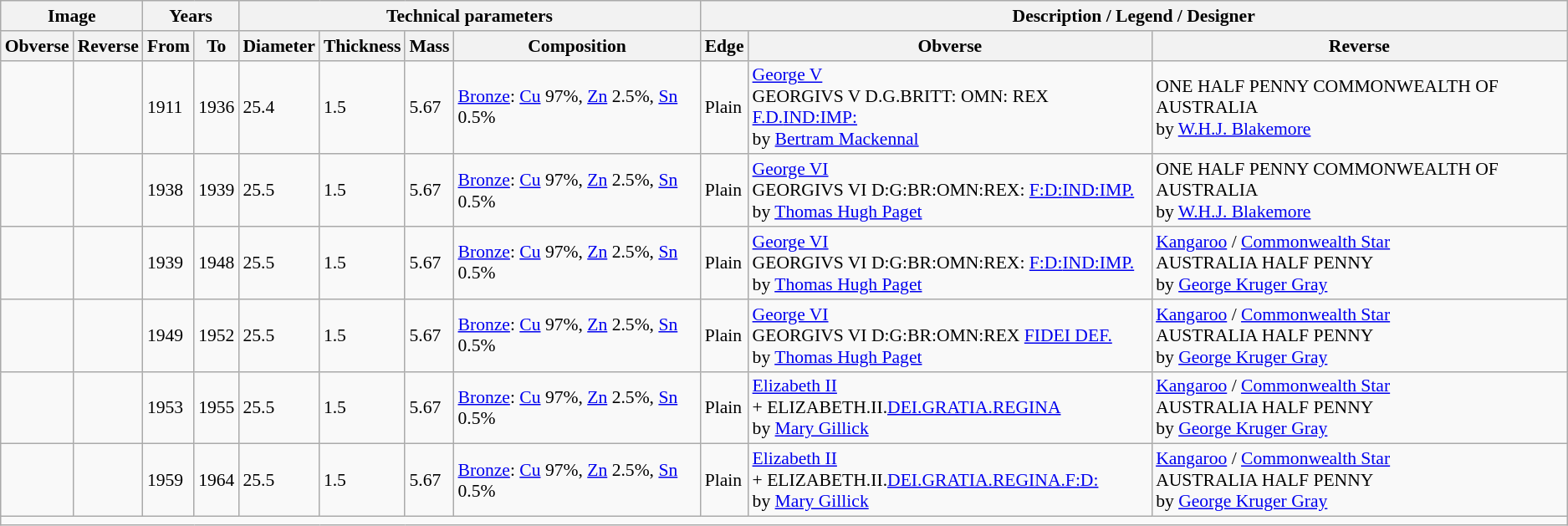<table class="wikitable" style="font-size: 90%">
<tr>
<th colspan="2">Image</th>
<th colspan="2">Years</th>
<th colspan="4">Technical parameters</th>
<th colspan="3">Description / Legend / Designer</th>
</tr>
<tr>
<th>Obverse</th>
<th>Reverse</th>
<th>From</th>
<th>To</th>
<th>Diameter</th>
<th>Thickness</th>
<th>Mass</th>
<th>Composition</th>
<th>Edge</th>
<th>Obverse</th>
<th>Reverse</th>
</tr>
<tr>
<td></td>
<td></td>
<td>1911</td>
<td>1936</td>
<td>25.4</td>
<td>1.5</td>
<td>5.67</td>
<td><a href='#'>Bronze</a>: <a href='#'>Cu</a> 97%, <a href='#'>Zn</a> 2.5%, <a href='#'>Sn</a> 0.5%</td>
<td>Plain</td>
<td><a href='#'>George V</a> <br> GEORGIVS V D.G.BRITT: OMN: REX <a href='#'>F.D.</a><a href='#'>IND:IMP:</a> <br> by <a href='#'>Bertram Mackennal</a></td>
<td>ONE HALF PENNY COMMONWEALTH OF AUSTRALIA <br> by <a href='#'>W.H.J. Blakemore</a></td>
</tr>
<tr>
<td></td>
<td></td>
<td>1938</td>
<td>1939</td>
<td>25.5</td>
<td>1.5</td>
<td>5.67</td>
<td><a href='#'>Bronze</a>: <a href='#'>Cu</a> 97%, <a href='#'>Zn</a> 2.5%, <a href='#'>Sn</a> 0.5%</td>
<td>Plain</td>
<td><a href='#'>George VI</a> <br> GEORGIVS VI D:G:BR:OMN:REX: <a href='#'>F:D:</a><a href='#'>IND:IMP.</a> <br> by <a href='#'>Thomas Hugh Paget</a></td>
<td>ONE HALF PENNY COMMONWEALTH OF AUSTRALIA <br> by <a href='#'>W.H.J. Blakemore</a></td>
</tr>
<tr>
<td></td>
<td></td>
<td>1939</td>
<td>1948</td>
<td>25.5</td>
<td>1.5</td>
<td>5.67</td>
<td><a href='#'>Bronze</a>: <a href='#'>Cu</a> 97%, <a href='#'>Zn</a> 2.5%, <a href='#'>Sn</a> 0.5%</td>
<td>Plain</td>
<td><a href='#'>George VI</a> <br> GEORGIVS VI D:G:BR:OMN:REX: <a href='#'>F:D:</a><a href='#'>IND:IMP.</a> <br> by <a href='#'>Thomas Hugh Paget</a></td>
<td><a href='#'>Kangaroo</a> / <a href='#'>Commonwealth Star</a> <br> AUSTRALIA HALF PENNY <br> by <a href='#'>George Kruger Gray</a></td>
</tr>
<tr>
<td></td>
<td></td>
<td>1949</td>
<td>1952</td>
<td>25.5</td>
<td>1.5</td>
<td>5.67</td>
<td><a href='#'>Bronze</a>: <a href='#'>Cu</a> 97%, <a href='#'>Zn</a> 2.5%, <a href='#'>Sn</a> 0.5%</td>
<td>Plain</td>
<td><a href='#'>George VI</a> <br> GEORGIVS VI D:G:BR:OMN:REX <a href='#'>FIDEI DEF.</a> <br> by <a href='#'>Thomas Hugh Paget</a></td>
<td><a href='#'>Kangaroo</a> / <a href='#'>Commonwealth Star</a> <br> AUSTRALIA HALF PENNY <br> by <a href='#'>George Kruger Gray</a></td>
</tr>
<tr>
<td></td>
<td></td>
<td>1953</td>
<td>1955</td>
<td>25.5</td>
<td>1.5</td>
<td>5.67</td>
<td><a href='#'>Bronze</a>: <a href='#'>Cu</a> 97%, <a href='#'>Zn</a> 2.5%, <a href='#'>Sn</a> 0.5%</td>
<td>Plain</td>
<td><a href='#'>Elizabeth II</a> <br> + ELIZABETH.II.<a href='#'>DEI.GRATIA.REGINA</a> <br> by <a href='#'>Mary Gillick</a></td>
<td><a href='#'>Kangaroo</a> / <a href='#'>Commonwealth Star</a> <br> AUSTRALIA HALF PENNY <br> by <a href='#'>George Kruger Gray</a></td>
</tr>
<tr>
<td></td>
<td></td>
<td>1959</td>
<td>1964</td>
<td>25.5</td>
<td>1.5</td>
<td>5.67</td>
<td><a href='#'>Bronze</a>: <a href='#'>Cu</a> 97%, <a href='#'>Zn</a> 2.5%, <a href='#'>Sn</a> 0.5%</td>
<td>Plain</td>
<td><a href='#'>Elizabeth II</a> <br> + ELIZABETH.II.<a href='#'>DEI.GRATIA.REGINA.F:D:</a> <br> by <a href='#'>Mary Gillick</a></td>
<td><a href='#'>Kangaroo</a> / <a href='#'>Commonwealth Star</a> <br> AUSTRALIA HALF PENNY <br> by <a href='#'>George Kruger Gray</a></td>
</tr>
<tr>
<td colspan="11"></td>
</tr>
</table>
